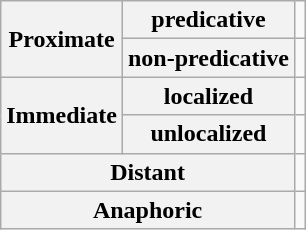<table class="wikitable">
<tr>
<th rowspan="2">Proximate</th>
<th>predicative</th>
<td></td>
</tr>
<tr>
<th>non-predicative</th>
<td></td>
</tr>
<tr>
<th rowspan="2">Immediate</th>
<th>localized</th>
<td></td>
</tr>
<tr>
<th>unlocalized</th>
<td></td>
</tr>
<tr>
<th colspan="2">Distant</th>
<td></td>
</tr>
<tr>
<th colspan="2">Anaphoric</th>
<td></td>
</tr>
</table>
